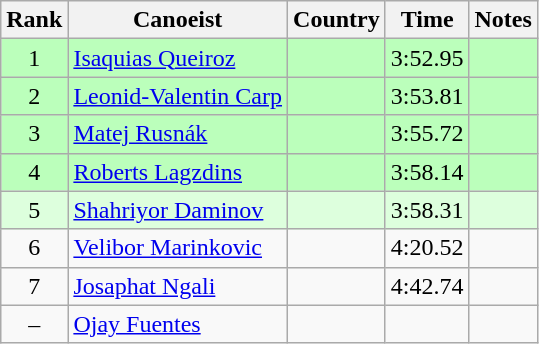<table class="wikitable" style="text-align:center">
<tr>
<th>Rank</th>
<th>Canoeist</th>
<th>Country</th>
<th>Time</th>
<th>Notes</th>
</tr>
<tr bgcolor=bbffbb>
<td>1</td>
<td align="left"><a href='#'>Isaquias Queiroz</a></td>
<td align="left"></td>
<td>3:52.95</td>
<td></td>
</tr>
<tr bgcolor=bbffbb>
<td>2</td>
<td align="left"><a href='#'>Leonid-Valentin Carp</a></td>
<td align="left"></td>
<td>3:53.81</td>
<td></td>
</tr>
<tr bgcolor=bbffbb>
<td>3</td>
<td align="left"><a href='#'>Matej Rusnák</a></td>
<td align="left"></td>
<td>3:55.72</td>
<td></td>
</tr>
<tr bgcolor=bbffbb>
<td>4</td>
<td align="left"><a href='#'>Roberts Lagzdins</a></td>
<td align="left"></td>
<td>3:58.14</td>
<td></td>
</tr>
<tr bgcolor=ddffdd>
<td>5</td>
<td align="left"><a href='#'>Shahriyor Daminov</a></td>
<td align="left"></td>
<td>3:58.31</td>
<td></td>
</tr>
<tr>
<td>6</td>
<td align="left"><a href='#'>Velibor Marinkovic</a></td>
<td align="left"></td>
<td>4:20.52</td>
<td></td>
</tr>
<tr>
<td>7</td>
<td align="left"><a href='#'>Josaphat Ngali</a></td>
<td align="left"></td>
<td>4:42.74</td>
<td></td>
</tr>
<tr>
<td>–</td>
<td align="left"><a href='#'>Ojay Fuentes</a></td>
<td align="left"></td>
<td></td>
<td></td>
</tr>
</table>
